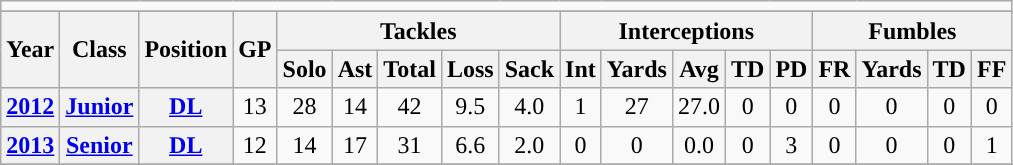<table class="wikitable" style="text-align:center;">
<tr>
<td ! colspan="18"></td>
</tr>
<tr align="center">
</tr>
<tr>
<th rowspan="2">Year</th>
<th rowspan="2">Class</th>
<th rowspan="2">Position</th>
<th rowspan="2">GP</th>
<th colspan="5">Tackles</th>
<th colspan="5">Interceptions</th>
<th colspan="4">Fumbles</th>
</tr>
<tr>
<th>Solo</th>
<th>Ast</th>
<th>Total</th>
<th>Loss</th>
<th>Sack</th>
<th>Int</th>
<th>Yards</th>
<th>Avg</th>
<th>TD</th>
<th>PD</th>
<th>FR</th>
<th>Yards</th>
<th>TD</th>
<th>FF</th>
</tr>
<tr>
<th><a href='#'>2012</a></th>
<th><a href='#'>Junior</a></th>
<th><a href='#'>DL</a></th>
<td>13</td>
<td>28</td>
<td>14</td>
<td>42</td>
<td>9.5</td>
<td>4.0</td>
<td>1</td>
<td>27</td>
<td>27.0</td>
<td>0</td>
<td>0</td>
<td>0</td>
<td>0</td>
<td>0</td>
<td>0</td>
</tr>
<tr>
<th><a href='#'>2013</a></th>
<th><a href='#'>Senior</a></th>
<th><a href='#'>DL</a></th>
<td>12</td>
<td>14</td>
<td>17</td>
<td>31</td>
<td>6.6</td>
<td>2.0</td>
<td>0</td>
<td>0</td>
<td>0.0</td>
<td>0</td>
<td>3</td>
<td>0</td>
<td>0</td>
<td>0</td>
<td>1</td>
</tr>
<tr>
</tr>
</table>
